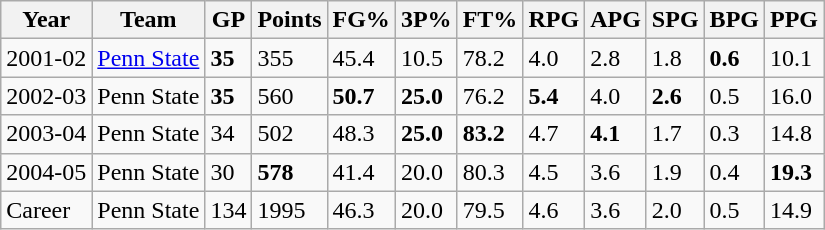<table class="wikitable">
<tr>
<th>Year</th>
<th>Team</th>
<th>GP</th>
<th>Points</th>
<th>FG%</th>
<th>3P%</th>
<th>FT%</th>
<th>RPG</th>
<th>APG</th>
<th>SPG</th>
<th>BPG</th>
<th>PPG</th>
</tr>
<tr>
<td>2001-02</td>
<td><a href='#'>Penn State</a></td>
<td><strong>35</strong></td>
<td>355</td>
<td>45.4</td>
<td>10.5</td>
<td>78.2</td>
<td>4.0</td>
<td>2.8</td>
<td>1.8</td>
<td><strong>0.6</strong></td>
<td>10.1</td>
</tr>
<tr>
<td>2002-03</td>
<td>Penn State</td>
<td><strong>35</strong></td>
<td>560</td>
<td><strong>50.7</strong></td>
<td><strong>25.0</strong></td>
<td>76.2</td>
<td><strong>5.4</strong></td>
<td>4.0</td>
<td><strong>2.6</strong></td>
<td>0.5</td>
<td>16.0</td>
</tr>
<tr>
<td>2003-04</td>
<td>Penn State</td>
<td>34</td>
<td>502</td>
<td>48.3</td>
<td><strong>25.0</strong></td>
<td><strong>83.2</strong></td>
<td>4.7</td>
<td><strong>4.1</strong></td>
<td>1.7</td>
<td>0.3</td>
<td>14.8</td>
</tr>
<tr>
<td>2004-05</td>
<td>Penn State</td>
<td>30</td>
<td><strong>578</strong></td>
<td>41.4</td>
<td>20.0</td>
<td>80.3</td>
<td>4.5</td>
<td>3.6</td>
<td>1.9</td>
<td>0.4</td>
<td><strong>19.3</strong></td>
</tr>
<tr>
<td>Career</td>
<td>Penn State</td>
<td>134</td>
<td>1995</td>
<td>46.3</td>
<td>20.0</td>
<td>79.5</td>
<td>4.6</td>
<td>3.6</td>
<td>2.0</td>
<td>0.5</td>
<td>14.9</td>
</tr>
</table>
